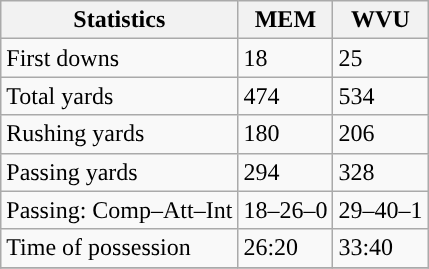<table class="wikitable" style="float: left;">
<tr>
<th>Statistics</th>
<th>MEM</th>
<th>WVU</th>
</tr>
<tr>
<td>First downs</td>
<td>18</td>
<td>25</td>
</tr>
<tr>
<td>Total yards</td>
<td>474</td>
<td>534</td>
</tr>
<tr>
<td>Rushing yards</td>
<td>180</td>
<td>206</td>
</tr>
<tr>
<td>Passing yards</td>
<td>294</td>
<td>328</td>
</tr>
<tr>
<td>Passing: Comp–Att–Int</td>
<td>18–26–0</td>
<td>29–40–1</td>
</tr>
<tr>
<td>Time of possession</td>
<td>26:20</td>
<td>33:40</td>
</tr>
<tr>
</tr>
</table>
